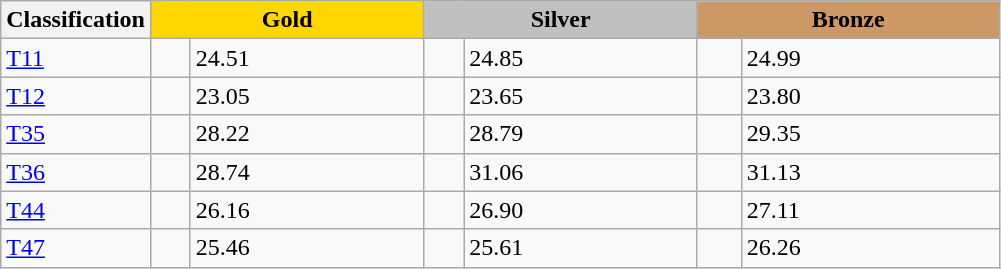<table class=wikitable style="font-size:100%">
<tr>
<th rowspan="1" width="15%">Classification</th>
<th colspan="2" style="background:gold;">Gold</th>
<th colspan="2" style="background:silver;">Silver</th>
<th colspan="2" style="background:#CC9966;">Bronze</th>
</tr>
<tr>
<td><a href='#'>T11</a> <br></td>
<td></td>
<td>24.51</td>
<td></td>
<td>24.85</td>
<td></td>
<td>24.99</td>
</tr>
<tr>
<td><a href='#'>T12</a> <br></td>
<td></td>
<td>23.05</td>
<td></td>
<td>23.65</td>
<td></td>
<td>23.80</td>
</tr>
<tr>
<td><a href='#'>T35</a> <br></td>
<td></td>
<td>28.22</td>
<td></td>
<td>28.79</td>
<td></td>
<td>29.35</td>
</tr>
<tr>
<td><a href='#'>T36</a> <br></td>
<td></td>
<td>28.74</td>
<td></td>
<td>31.06</td>
<td></td>
<td>31.13</td>
</tr>
<tr>
<td><a href='#'>T44</a> <br></td>
<td></td>
<td>26.16</td>
<td></td>
<td>26.90</td>
<td></td>
<td>27.11</td>
</tr>
<tr>
<td><a href='#'>T47</a> <br></td>
<td></td>
<td>25.46</td>
<td></td>
<td>25.61</td>
<td></td>
<td>26.26</td>
</tr>
</table>
